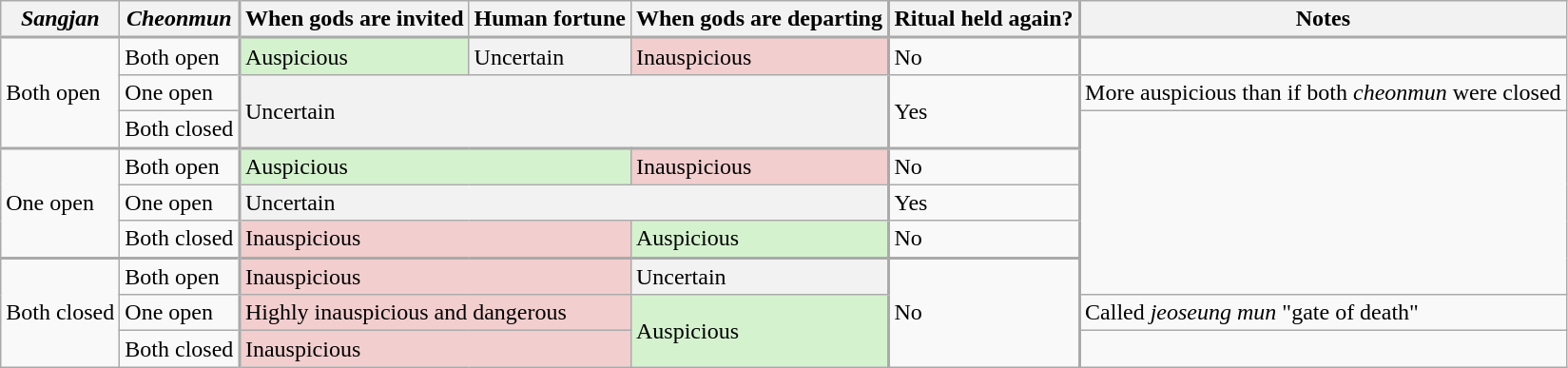<table class="wikitable">
<tr>
<th><em>Sangjan</em></th>
<th style="border-right: 2px solid #aaa;"><em>Cheonmun</em></th>
<th>When gods are invited</th>
<th>Human fortune</th>
<th style="border-right: 2px solid #aaa;">When gods are departing</th>
<th style="border-right: 2px solid #aaa;">Ritual held again?</th>
<th>Notes</th>
</tr>
<tr style="border-top: 2px solid #aaa;">
<td rowspan="3">Both open</td>
<td style="border-right: 2px solid #aaa;">Both open</td>
<td style="background:#D4F2CE">Auspicious</td>
<td style="background:#F2F2F2">Uncertain</td>
<td style="border-right: 2px solid #aaa; background:#F2CECE">Inauspicious</td>
<td style="border-right: 2px solid #aaa;">No</td>
<td></td>
</tr>
<tr>
<td style="border-right: 2px solid #aaa;">One open</td>
<td colspan="3"; rowspan="2"; style="border-right: 2px solid #aaa; background:#F2F2F2">Uncertain</td>
<td rowspan="2"; style="border-right: 2px solid #aaa;">Yes</td>
<td>More auspicious than if both <em>cheonmun</em> were closed</td>
</tr>
<tr>
<td style="border-right: 2px solid #aaa;">Both closed</td>
<td rowspan= "5"></td>
</tr>
<tr style="border-top: 2px solid #aaa;">
<td rowspan="3">One open</td>
<td style="border-right: 2px solid #aaa;">Both open</td>
<td colspan="2"; style="background:#D4F2CE">Auspicious</td>
<td style="border-right: 2px solid #aaa; background:#F2CECE">Inauspicious</td>
<td style="border-right: 2px solid #aaa;">No</td>
</tr>
<tr>
<td style="border-right: 2px solid #aaa;">One open</td>
<td colspan="3"; style="border-right: 2px solid #aaa; background:#F2F2F2">Uncertain</td>
<td style="border-right: 2px solid #aaa;">Yes</td>
</tr>
<tr>
<td style="border-right: 2px solid #aaa;">Both closed</td>
<td colspan="2"; style="background:#F2CECE">Inauspicious</td>
<td style="border-right: 2px solid #aaa; background:#D4F2CE">Auspicious</td>
<td style="border-right: 2px solid #aaa;">No</td>
</tr>
<tr style="border-top: 2px solid #aaa;">
<td rowspan="3">Both closed</td>
<td style="border-right: 2px solid #aaa;">Both open</td>
<td colspan="2"; style="background:#F2CECE">Inauspicious</td>
<td style="border-right: 2px solid #aaa; background:#F2F2F2">Uncertain</td>
<td rowspan="3"; style="border-right: 2px solid #aaa;">No</td>
</tr>
<tr>
<td style="border-right: 2px solid #aaa;">One open</td>
<td colspan="2" style="background:#F2CECE">Highly inauspicious and dangerous</td>
<td rowspan="2"; style="border-right: 2px solid #aaa; background:#D4F2CE">Auspicious</td>
<td>Called <em>jeoseung mun</em> "gate of death"</td>
</tr>
<tr>
<td style="border-right: 2px solid #aaa;">Both closed</td>
<td colspan="2" style="background:#F2CECE">Inauspicious</td>
<td></td>
</tr>
</table>
